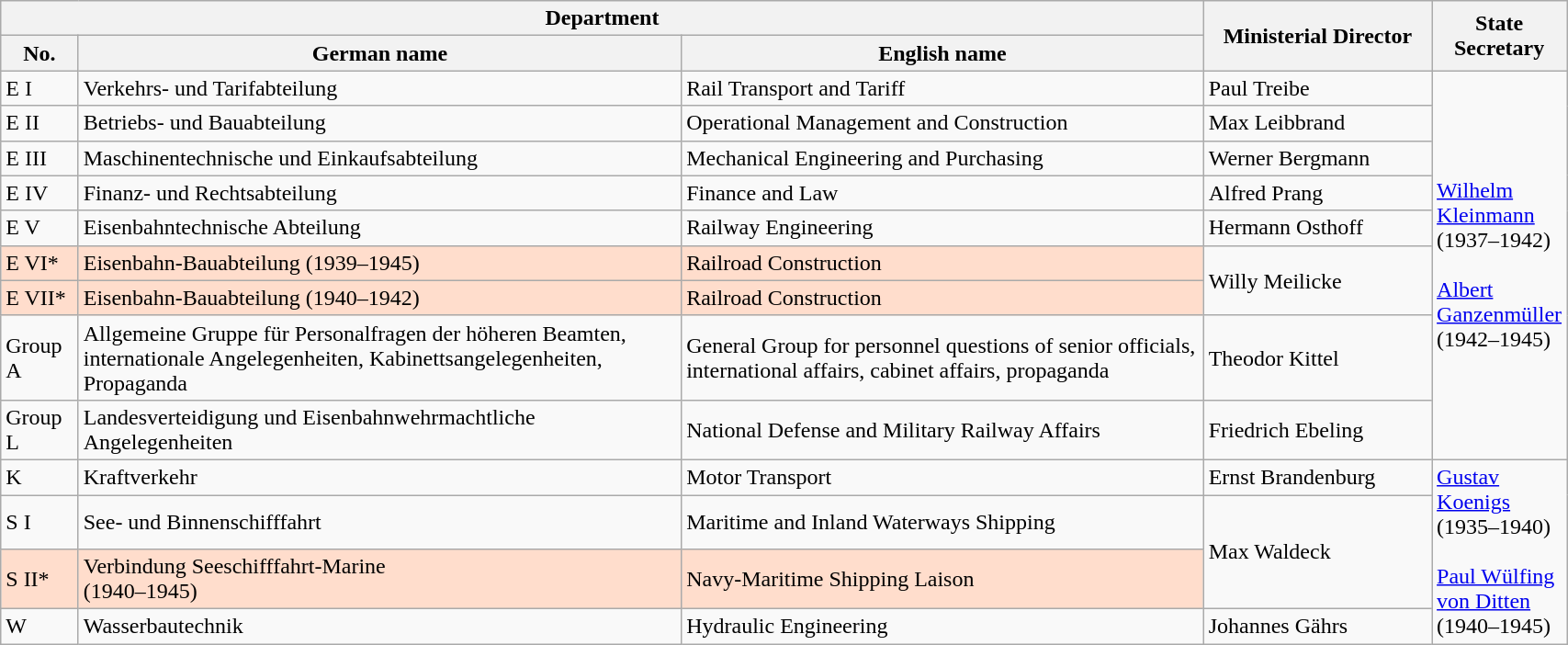<table class="wikitable" width="90%">
<tr>
<th scope="col" colspan="3">Department</th>
<th scope="col" rowspan="2" width="15%">Ministerial Director</th>
<th scope="col" rowspan="2" width="10%">State Secretary</th>
</tr>
<tr>
<th scope="col" width="5%">No.</th>
<th scope="col" width="40%">German name</th>
<th scope="col" width="35%">English name</th>
</tr>
<tr>
<td>E I</td>
<td>Verkehrs- und Tarifabteilung</td>
<td>Rail Transport and Tariff</td>
<td>Paul Treibe</td>
<td rowspan="9"><a href='#'>Wilhelm Kleinmann</a> (1937–1942)<br><br><a href='#'>Albert Ganzenmüller</a> (1942–1945)</td>
</tr>
<tr>
<td>E II</td>
<td>Betriebs- und Bauabteilung</td>
<td>Operational Management and Construction</td>
<td>Max Leibbrand</td>
</tr>
<tr>
<td>E III</td>
<td>Maschinentechnische und Einkaufsabteilung</td>
<td>Mechanical Engineering and Purchasing</td>
<td>Werner Bergmann</td>
</tr>
<tr>
<td>E IV</td>
<td>Finanz- und Rechtsabteilung</td>
<td>Finance and Law</td>
<td>Alfred Prang</td>
</tr>
<tr>
<td>E V</td>
<td>Eisenbahntechnische Abteilung</td>
<td>Railway Engineering</td>
<td>Hermann Osthoff</td>
</tr>
<tr>
<td style="background:#FFDDCC;">E VI*</td>
<td style="background:#FFDDCC;">Eisenbahn-Bauabteilung (1939–1945)</td>
<td style="background:#FFDDCC;">Railroad Construction</td>
<td rowspan="2">Willy Meilicke</td>
</tr>
<tr>
<td style="background:#FFDDCC;">E VII*</td>
<td style="background:#FFDDCC;">Eisenbahn-Bauabteilung (1940–1942)</td>
<td style="background:#FFDDCC;">Railroad Construction</td>
</tr>
<tr>
<td>Group A</td>
<td>Allgemeine Gruppe für Personalfragen der höheren Beamten, internationale Angelegenheiten, Kabinettsangelegenheiten, Propaganda</td>
<td>General Group for personnel questions of senior officials, international affairs, cabinet affairs, propaganda</td>
<td>Theodor Kittel</td>
</tr>
<tr>
<td>Group L</td>
<td>Landesverteidigung und Eisenbahnwehrmachtliche Angelegenheiten</td>
<td>National Defense and Military Railway Affairs</td>
<td>Friedrich Ebeling</td>
</tr>
<tr>
<td>K</td>
<td>Kraftverkehr</td>
<td>Motor Transport</td>
<td>Ernst Brandenburg</td>
<td rowspan="5"><a href='#'>Gustav Koenigs</a> (1935–1940)<br><br><a href='#'>Paul Wülfing von Ditten</a> (1940–1945)</td>
</tr>
<tr>
<td>S I</td>
<td>See- und Binnenschifffahrt</td>
<td>Maritime and Inland Waterways Shipping</td>
<td rowspan="2">Max Waldeck</td>
</tr>
<tr>
<td style="background:#FFDDCC;">S II*</td>
<td style="background:#FFDDCC;">Verbindung Seeschifffahrt-Marine<br>(1940–1945)</td>
<td style="background:#FFDDCC;">Navy-Maritime Shipping Laison</td>
</tr>
<tr>
<td>W</td>
<td>Wasserbautechnik</td>
<td>Hydraulic Engineering</td>
<td>Johannes Gährs</td>
</tr>
</table>
